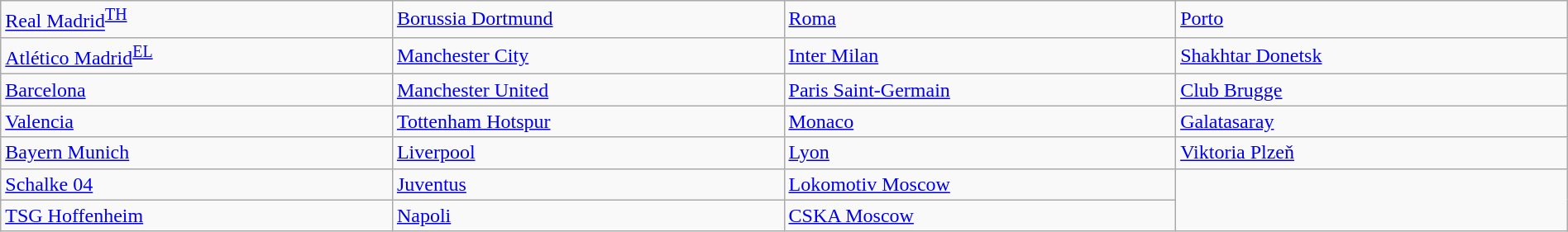<table class="wikitable" style="table-layout:fixed;width:100%;">
<tr>
<td width=25%> <a href='#'>Real Madrid</a><sup><a href='#'>TH</a></sup> </td>
<td width=25%> <a href='#'>Borussia Dortmund</a> </td>
<td width=25%> <a href='#'>Roma</a> </td>
<td width=25%> <a href='#'>Porto</a> </td>
</tr>
<tr>
<td> <a href='#'>Atlético Madrid</a><sup><a href='#'>EL</a></sup> </td>
<td> <a href='#'>Manchester City</a> </td>
<td> <a href='#'>Inter Milan</a> </td>
<td> <a href='#'>Shakhtar Donetsk</a> </td>
</tr>
<tr>
<td> <a href='#'>Barcelona</a> </td>
<td> <a href='#'>Manchester United</a> </td>
<td> <a href='#'>Paris Saint-Germain</a> </td>
<td> <a href='#'>Club Brugge</a> </td>
</tr>
<tr>
<td> <a href='#'>Valencia</a> </td>
<td> <a href='#'>Tottenham Hotspur</a> </td>
<td> <a href='#'>Monaco</a> </td>
<td> <a href='#'>Galatasaray</a> </td>
</tr>
<tr>
<td> <a href='#'>Bayern Munich</a> </td>
<td> <a href='#'>Liverpool</a> </td>
<td> <a href='#'>Lyon</a> </td>
<td> <a href='#'>Viktoria Plzeň</a> </td>
</tr>
<tr>
<td> <a href='#'>Schalke 04</a> </td>
<td> <a href='#'>Juventus</a> </td>
<td> <a href='#'>Lokomotiv Moscow</a> </td>
<td rowspan="2"></td>
</tr>
<tr>
<td> <a href='#'>TSG Hoffenheim</a> </td>
<td> <a href='#'>Napoli</a> </td>
<td> <a href='#'>CSKA Moscow</a> </td>
</tr>
</table>
